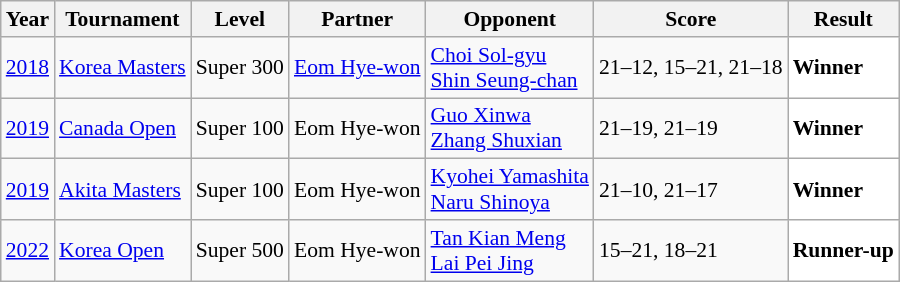<table class="sortable wikitable" style="font-size: 90%;">
<tr>
<th>Year</th>
<th>Tournament</th>
<th>Level</th>
<th>Partner</th>
<th>Opponent</th>
<th>Score</th>
<th>Result</th>
</tr>
<tr>
<td align="center"><a href='#'>2018</a></td>
<td align="left"><a href='#'>Korea Masters</a></td>
<td align="left">Super 300</td>
<td align="left"> <a href='#'>Eom Hye-won</a></td>
<td align="left"> <a href='#'>Choi Sol-gyu</a><br> <a href='#'>Shin Seung-chan</a></td>
<td align="left">21–12, 15–21, 21–18</td>
<td style="text-align:left; background:white"> <strong>Winner</strong></td>
</tr>
<tr>
<td align="center"><a href='#'>2019</a></td>
<td align="left"><a href='#'>Canada Open</a></td>
<td align="left">Super 100</td>
<td align="left"> Eom Hye-won</td>
<td align="left"> <a href='#'>Guo Xinwa</a><br> <a href='#'>Zhang Shuxian</a></td>
<td align="left">21–19, 21–19</td>
<td style="text-align:left; background:white"> <strong>Winner</strong></td>
</tr>
<tr>
<td align="center"><a href='#'>2019</a></td>
<td align="left"><a href='#'>Akita Masters</a></td>
<td align="left">Super 100</td>
<td align="left"> Eom Hye-won</td>
<td align="left"> <a href='#'>Kyohei Yamashita</a><br> <a href='#'>Naru Shinoya</a></td>
<td align="left">21–10, 21–17</td>
<td style="text-align:left; background:white"> <strong>Winner</strong></td>
</tr>
<tr>
<td align="center"><a href='#'>2022</a></td>
<td align="left"><a href='#'>Korea Open</a></td>
<td align="left">Super 500</td>
<td align="left"> Eom Hye-won</td>
<td align="left"> <a href='#'>Tan Kian Meng</a><br> <a href='#'>Lai Pei Jing</a></td>
<td align="left">15–21, 18–21</td>
<td style="text-align:left; background:white"> <strong>Runner-up</strong></td>
</tr>
</table>
